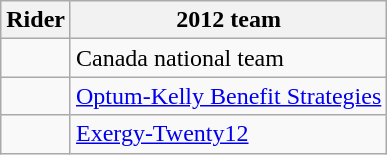<table class="wikitable">
<tr>
<th>Rider</th>
<th>2012 team</th>
</tr>
<tr>
<td></td>
<td>Canada national team</td>
</tr>
<tr>
<td></td>
<td><a href='#'>Optum-Kelly Benefit Strategies</a></td>
</tr>
<tr>
<td></td>
<td><a href='#'>Exergy-Twenty12</a></td>
</tr>
</table>
